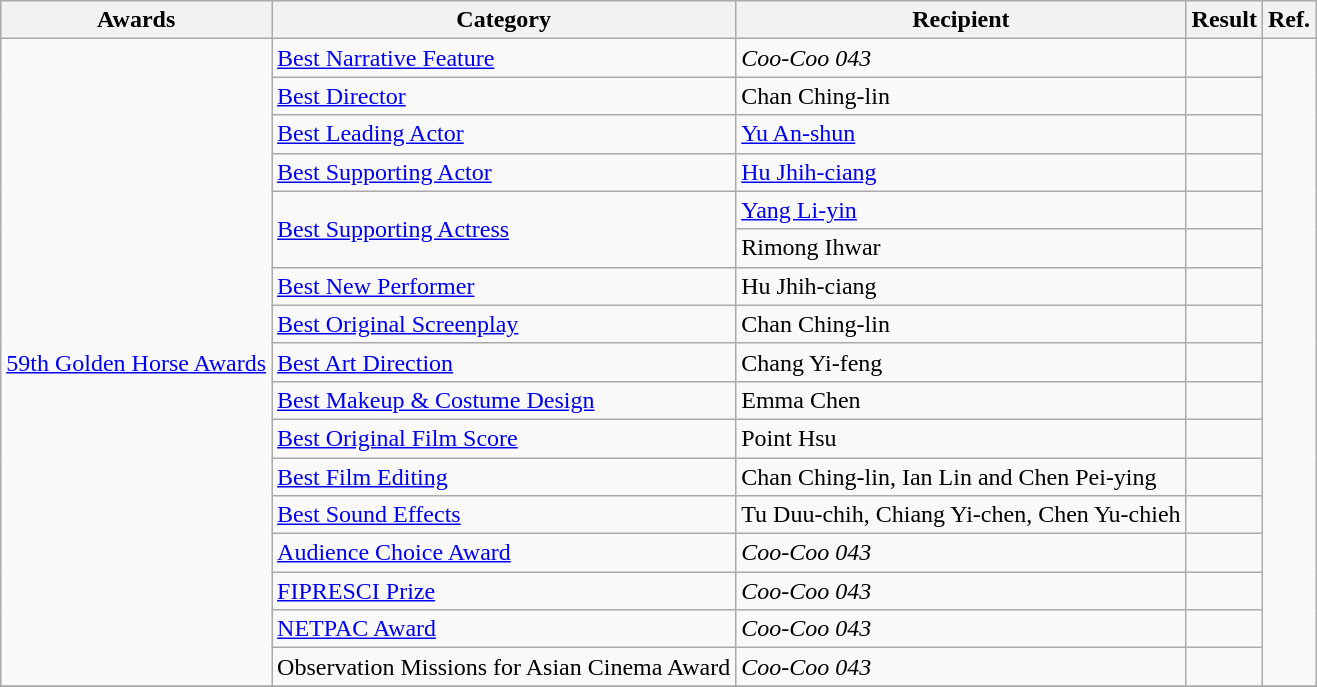<table class="wikitable">
<tr>
<th>Awards</th>
<th>Category</th>
<th>Recipient</th>
<th>Result</th>
<th>Ref.</th>
</tr>
<tr>
<td rowspan=17><a href='#'>59th Golden Horse Awards</a></td>
<td><a href='#'>Best Narrative Feature</a></td>
<td><em>Coo-Coo 043</em></td>
<td></td>
<td rowspan=17></td>
</tr>
<tr>
<td><a href='#'>Best Director</a></td>
<td>Chan Ching-lin</td>
<td></td>
</tr>
<tr>
<td><a href='#'>Best Leading Actor</a></td>
<td><a href='#'>Yu An-shun</a></td>
<td></td>
</tr>
<tr>
<td><a href='#'>Best Supporting Actor</a></td>
<td><a href='#'>Hu Jhih-ciang</a></td>
<td></td>
</tr>
<tr>
<td rowspan="2"><a href='#'>Best Supporting Actress</a></td>
<td><a href='#'>Yang Li-yin</a></td>
<td></td>
</tr>
<tr>
<td>Rimong Ihwar</td>
<td></td>
</tr>
<tr>
<td><a href='#'>Best New Performer</a></td>
<td>Hu Jhih-ciang</td>
<td></td>
</tr>
<tr>
<td><a href='#'>Best Original Screenplay</a></td>
<td>Chan Ching-lin</td>
<td></td>
</tr>
<tr>
<td><a href='#'>Best Art Direction</a></td>
<td>Chang Yi-feng</td>
<td></td>
</tr>
<tr>
<td><a href='#'>Best Makeup & Costume Design</a></td>
<td>Emma Chen</td>
<td></td>
</tr>
<tr>
<td><a href='#'>Best Original Film Score</a></td>
<td>Point Hsu</td>
<td></td>
</tr>
<tr>
<td><a href='#'>Best Film Editing</a></td>
<td>Chan Ching-lin, Ian Lin and Chen Pei-ying</td>
<td></td>
</tr>
<tr>
<td><a href='#'>Best Sound Effects</a></td>
<td>Tu Duu-chih, Chiang Yi-chen, Chen Yu-chieh</td>
<td></td>
</tr>
<tr>
<td><a href='#'>Audience Choice Award</a></td>
<td><em>Coo-Coo 043</em></td>
<td></td>
</tr>
<tr>
<td><a href='#'>FIPRESCI Prize</a></td>
<td><em>Coo-Coo 043</em></td>
<td></td>
</tr>
<tr>
<td><a href='#'>NETPAC Award</a></td>
<td><em>Coo-Coo 043</em></td>
<td></td>
</tr>
<tr>
<td>Observation Missions for Asian Cinema Award</td>
<td><em>Coo-Coo 043</em></td>
<td></td>
</tr>
<tr>
</tr>
</table>
